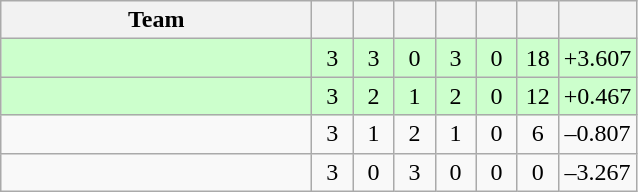<table class="wikitable" style="text-align:center">
<tr>
<th width=200>Team</th>
<th width=20></th>
<th width=20></th>
<th width=20></th>
<th width=20></th>
<th width=20></th>
<th width=20></th>
<th width=45></th>
</tr>
<tr style="background:#cfc">
<td align="left"></td>
<td>3</td>
<td>3</td>
<td>0</td>
<td>3</td>
<td>0</td>
<td>18</td>
<td>+3.607</td>
</tr>
<tr style="background:#cfc">
<td align="left"></td>
<td>3</td>
<td>2</td>
<td>1</td>
<td>2</td>
<td>0</td>
<td>12</td>
<td>+0.467</td>
</tr>
<tr>
<td align="left"></td>
<td>3</td>
<td>1</td>
<td>2</td>
<td>1</td>
<td>0</td>
<td>6</td>
<td>–0.807</td>
</tr>
<tr>
<td align="left"></td>
<td>3</td>
<td>0</td>
<td>3</td>
<td>0</td>
<td>0</td>
<td>0</td>
<td>–3.267</td>
</tr>
</table>
